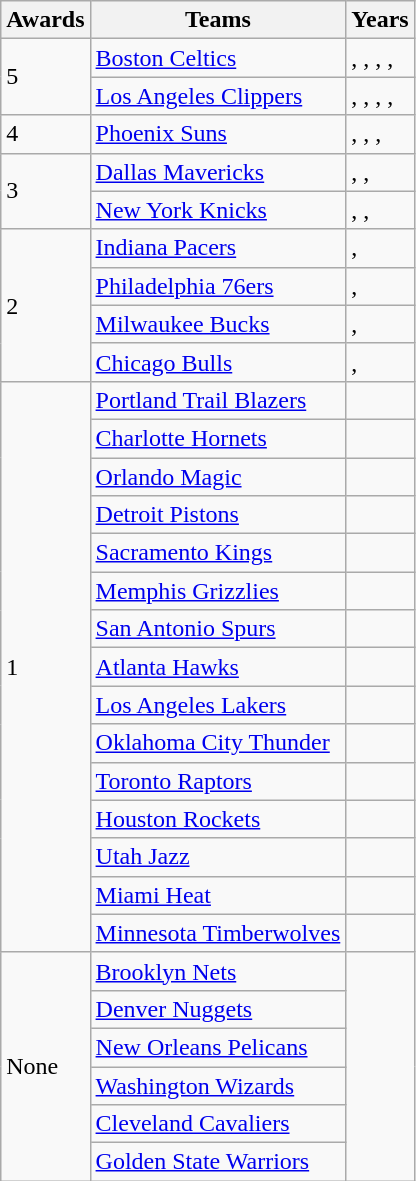<table class="wikitable">
<tr>
<th>Awards</th>
<th>Teams</th>
<th>Years</th>
</tr>
<tr>
<td rowspan=2>5</td>
<td><a href='#'>Boston Celtics</a></td>
<td>, , , , </td>
</tr>
<tr>
<td><a href='#'>Los Angeles Clippers</a></td>
<td>, , , , </td>
</tr>
<tr>
<td>4</td>
<td><a href='#'>Phoenix Suns</a></td>
<td>, , , </td>
</tr>
<tr>
<td rowspan=2>3</td>
<td><a href='#'>Dallas Mavericks</a></td>
<td>, , </td>
</tr>
<tr>
<td><a href='#'>New York Knicks</a></td>
<td>, , </td>
</tr>
<tr>
<td rowspan=4>2</td>
<td><a href='#'>Indiana Pacers</a></td>
<td>, </td>
</tr>
<tr>
<td><a href='#'>Philadelphia 76ers</a></td>
<td>, </td>
</tr>
<tr>
<td><a href='#'>Milwaukee Bucks</a></td>
<td>, </td>
</tr>
<tr>
<td><a href='#'>Chicago Bulls</a></td>
<td>, </td>
</tr>
<tr>
<td rowspan=15>1</td>
<td><a href='#'>Portland Trail Blazers</a></td>
<td></td>
</tr>
<tr>
<td><a href='#'>Charlotte Hornets</a></td>
<td></td>
</tr>
<tr>
<td><a href='#'>Orlando Magic</a></td>
<td></td>
</tr>
<tr>
<td><a href='#'>Detroit Pistons</a></td>
<td></td>
</tr>
<tr>
<td><a href='#'>Sacramento Kings</a></td>
<td></td>
</tr>
<tr>
<td><a href='#'>Memphis Grizzlies</a></td>
<td></td>
</tr>
<tr>
<td><a href='#'>San Antonio Spurs</a></td>
<td></td>
</tr>
<tr>
<td><a href='#'>Atlanta Hawks</a></td>
<td></td>
</tr>
<tr>
<td><a href='#'>Los Angeles Lakers</a></td>
<td></td>
</tr>
<tr>
<td><a href='#'>Oklahoma City Thunder</a></td>
<td></td>
</tr>
<tr>
<td><a href='#'>Toronto Raptors</a></td>
<td></td>
</tr>
<tr>
<td><a href='#'>Houston Rockets</a></td>
<td></td>
</tr>
<tr>
<td><a href='#'>Utah Jazz</a></td>
<td></td>
</tr>
<tr>
<td><a href='#'>Miami Heat</a></td>
<td></td>
</tr>
<tr>
<td><a href='#'>Minnesota Timberwolves</a></td>
<td></td>
</tr>
<tr>
<td rowspan="6">None</td>
<td><a href='#'>Brooklyn Nets</a></td>
</tr>
<tr>
<td><a href='#'>Denver Nuggets</a></td>
</tr>
<tr>
<td><a href='#'>New Orleans Pelicans</a></td>
</tr>
<tr>
<td><a href='#'>Washington Wizards</a></td>
</tr>
<tr>
<td><a href='#'>Cleveland Cavaliers</a></td>
</tr>
<tr>
<td><a href='#'>Golden State Warriors</a></td>
</tr>
</table>
